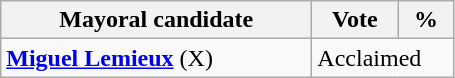<table class="wikitable">
<tr>
<th bgcolor="#DDDDFF" width="200px">Mayoral candidate</th>
<th bgcolor="#DDDDFF" width="50px">Vote</th>
<th bgcolor="#DDDDFF" width="30px">%</th>
</tr>
<tr>
<td><strong><a href='#'>Miguel Lemieux</a></strong> (X)</td>
<td colspan="2">Acclaimed</td>
</tr>
</table>
